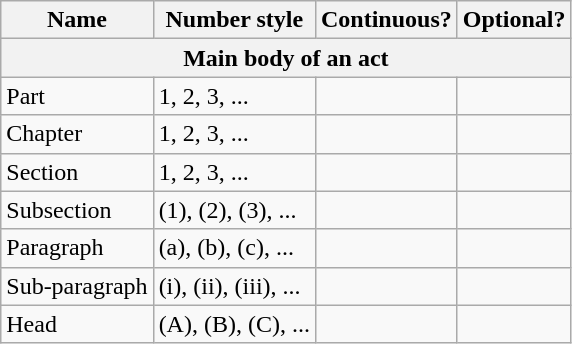<table class="wikitable floatright">
<tr>
<th>Name</th>
<th>Number style</th>
<th>Continuous?</th>
<th>Optional?</th>
</tr>
<tr>
<th colspan="4">Main body of an act</th>
</tr>
<tr>
<td>Part</td>
<td>1, 2, 3, ...</td>
<td></td>
<td></td>
</tr>
<tr>
<td>Chapter</td>
<td>1, 2, 3, ...</td>
<td></td>
<td></td>
</tr>
<tr>
<td>Section</td>
<td>1, 2, 3, ...</td>
<td></td>
<td></td>
</tr>
<tr>
<td>Subsection</td>
<td>(1), (2), (3), ...</td>
<td></td>
<td></td>
</tr>
<tr>
<td>Paragraph</td>
<td>(a), (b), (c), ...</td>
<td></td>
<td></td>
</tr>
<tr>
<td>Sub-paragraph</td>
<td>(i), (ii), (iii), ...</td>
<td></td>
<td></td>
</tr>
<tr>
<td>Head </td>
<td>(A), (B), (C), ...</td>
<td></td>
<td></td>
</tr>
</table>
